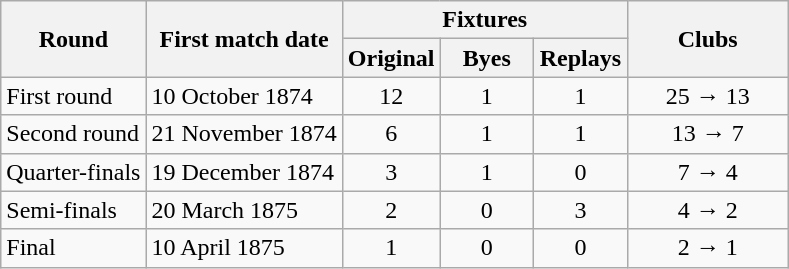<table class="wikitable" style="text-align: center">
<tr>
<th rowspan=2 scop="col">Round</th>
<th rowspan=2 scop="col">First match date</th>
<th colspan=3 scop="col">Fixtures</th>
<th rowspan=2 width=100 scop="col">Clubs</th>
</tr>
<tr>
<th width=55>Original</th>
<th width=55>Byes</th>
<th width=55>Replays</th>
</tr>
<tr>
<td align=left scop="row">First round</td>
<td align=left>10 October 1874</td>
<td>12</td>
<td>1</td>
<td>1</td>
<td>25 → 13</td>
</tr>
<tr>
<td align=left scop="row">Second round</td>
<td align=left>21 November 1874</td>
<td>6</td>
<td>1</td>
<td>1</td>
<td>13 → 7</td>
</tr>
<tr>
<td align=left scop="row">Quarter-finals</td>
<td align=left>19 December 1874</td>
<td>3</td>
<td>1</td>
<td>0</td>
<td>7 → 4</td>
</tr>
<tr>
<td align=left scop="row">Semi-finals</td>
<td align=left>20 March 1875</td>
<td>2</td>
<td>0</td>
<td>3</td>
<td>4 → 2</td>
</tr>
<tr>
<td align=left scop="row">Final</td>
<td align=left>10 April 1875</td>
<td>1</td>
<td>0</td>
<td>0</td>
<td>2 → 1</td>
</tr>
</table>
